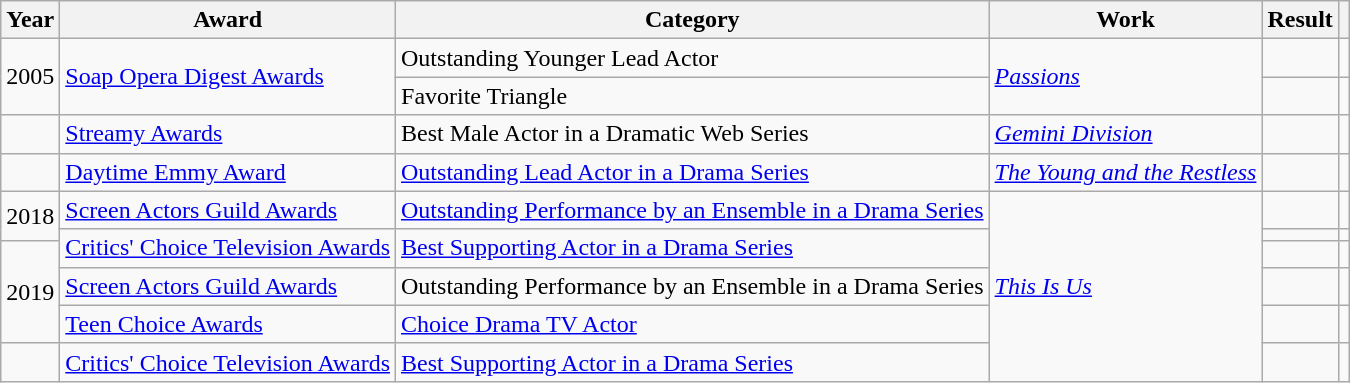<table class="wikitable sortable plainrowheaders">
<tr>
<th scope="col">Year</th>
<th scope="col">Award</th>
<th scope="col">Category</th>
<th scope="col">Work</th>
<th scope="col">Result</th>
<th scope="col" class="unsortable"></th>
</tr>
<tr>
<td rowspan="2" style="text-align:center;">2005</td>
<td rowspan="2"><a href='#'>Soap Opera Digest Awards</a></td>
<td>Outstanding Younger Lead Actor</td>
<td rowspan="2"><em><a href='#'>Passions</a></em></td>
<td></td>
<td></td>
</tr>
<tr>
<td>Favorite Triangle </td>
<td></td>
<td></td>
</tr>
<tr>
<td></td>
<td><a href='#'>Streamy Awards</a></td>
<td>Best Male Actor in a Dramatic Web Series</td>
<td><em><a href='#'>Gemini Division</a></em></td>
<td></td>
<td style="text-align:center;"></td>
</tr>
<tr>
<td></td>
<td><a href='#'>Daytime Emmy Award</a></td>
<td><a href='#'>Outstanding Lead Actor in a Drama Series</a></td>
<td><em><a href='#'>The Young and the Restless</a></em></td>
<td></td>
<td style="text-align:center;"></td>
</tr>
<tr>
<td rowspan=2 style="text-align:center;">2018</td>
<td><a href='#'>Screen Actors Guild Awards</a></td>
<td><a href='#'>Outstanding Performance by an Ensemble in a Drama Series</a></td>
<td rowspan="6"><em><a href='#'>This Is Us</a></em></td>
<td></td>
<td style="text-align:center;"></td>
</tr>
<tr>
<td rowspan="2"><a href='#'>Critics' Choice Television Awards</a></td>
<td rowspan="2"><a href='#'>Best Supporting Actor in a Drama Series</a></td>
<td></td>
<td style="text-align:center;"></td>
</tr>
<tr>
<td rowspan=3 style="text-align:center;">2019</td>
<td></td>
<td style="text-align:center;"></td>
</tr>
<tr>
<td><a href='#'>Screen Actors Guild Awards</a></td>
<td>Outstanding Performance by an Ensemble in a Drama Series</td>
<td></td>
<td style="text-align:center;"></td>
</tr>
<tr>
<td><a href='#'>Teen Choice Awards</a></td>
<td><a href='#'>Choice Drama TV Actor</a></td>
<td></td>
<td style="text-align:center;"></td>
</tr>
<tr>
<td></td>
<td><a href='#'>Critics' Choice Television Awards</a></td>
<td><a href='#'>Best Supporting Actor in a Drama Series</a></td>
<td></td>
<td style="text-align:center;"></td>
</tr>
</table>
